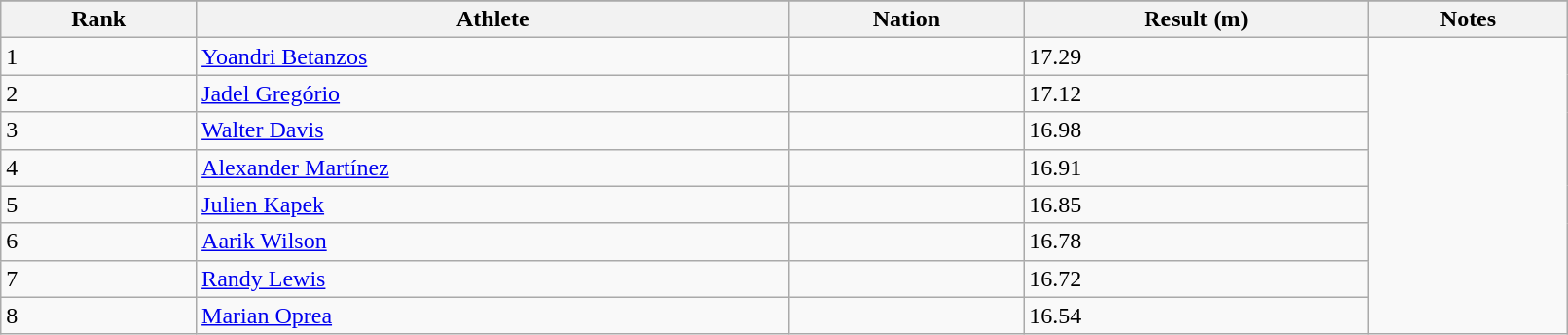<table class="wikitable" width=85%>
<tr>
</tr>
<tr>
<th>Rank</th>
<th>Athlete</th>
<th>Nation</th>
<th>Result (m)</th>
<th>Notes</th>
</tr>
<tr>
<td>1</td>
<td><a href='#'>Yoandri Betanzos</a></td>
<td></td>
<td>17.29</td>
</tr>
<tr>
<td>2</td>
<td><a href='#'>Jadel Gregório</a></td>
<td></td>
<td>17.12</td>
</tr>
<tr>
<td>3</td>
<td><a href='#'>Walter Davis</a></td>
<td></td>
<td>16.98</td>
</tr>
<tr>
<td>4</td>
<td><a href='#'>Alexander Martínez</a></td>
<td></td>
<td>16.91</td>
</tr>
<tr>
<td>5</td>
<td><a href='#'>Julien Kapek</a></td>
<td></td>
<td>16.85</td>
</tr>
<tr>
<td>6</td>
<td><a href='#'>Aarik Wilson</a></td>
<td></td>
<td>16.78</td>
</tr>
<tr>
<td>7</td>
<td><a href='#'>Randy Lewis</a></td>
<td></td>
<td>16.72</td>
</tr>
<tr>
<td>8</td>
<td><a href='#'>Marian Oprea</a></td>
<td></td>
<td>16.54</td>
</tr>
</table>
